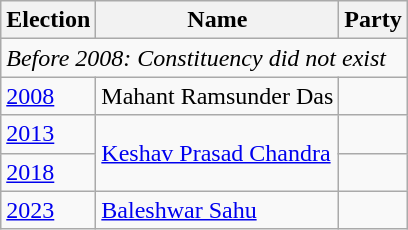<table class="wikitable sortable">
<tr>
<th>Election</th>
<th>Name</th>
<th colspan=2>Party</th>
</tr>
<tr>
<td colspan="4"><em>Before 2008: Constituency did not exist</em></td>
</tr>
<tr>
<td><a href='#'>2008</a></td>
<td>Mahant Ramsunder Das</td>
<td></td>
</tr>
<tr>
<td><a href='#'>2013</a></td>
<td rowspan="2"><a href='#'>Keshav Prasad Chandra</a></td>
<td></td>
</tr>
<tr>
<td><a href='#'>2018</a></td>
</tr>
<tr>
<td><a href='#'>2023</a></td>
<td><a href='#'>Baleshwar Sahu</a></td>
<td></td>
</tr>
</table>
